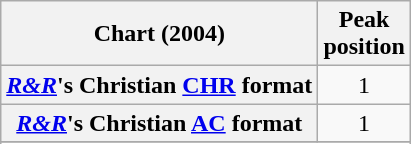<table class="wikitable sortable plainrowheaders" style="text-align:center">
<tr>
<th scope="col">Chart (2004)</th>
<th scope="col">Peak<br> position</th>
</tr>
<tr>
<th scope="row"><a href='#'><em>R&R</em></a>'s Christian <a href='#'>CHR</a> format</th>
<td align="center">1</td>
</tr>
<tr>
<th scope="row"><a href='#'><em>R&R</em></a>'s Christian <a href='#'>AC</a> format</th>
<td align="center">1</td>
</tr>
<tr>
</tr>
<tr>
</tr>
</table>
